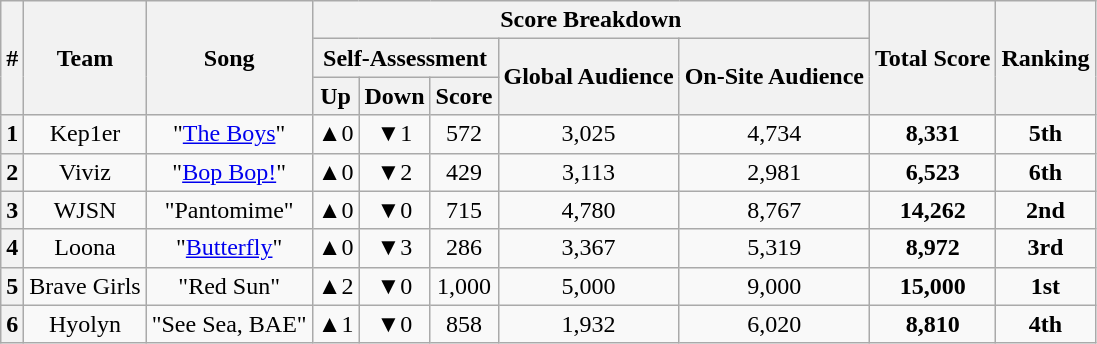<table class="wikitable plainrowheaders sortable" style="text-align:center">
<tr>
<th scope="col" rowspan="3">#</th>
<th scope="col" rowspan="3">Team</th>
<th scope="col" rowspan="3">Song</th>
<th scope="col" colspan="5">Score Breakdown</th>
<th scope="col" rowspan="3">Total Score</th>
<th scope="col" rowspan="3">Ranking</th>
</tr>
<tr>
<th scope="col" colspan="3">Self-Assessment</th>
<th scope="col" rowspan="2">Global Audience</th>
<th scope="col" rowspan="2">On-Site Audience</th>
</tr>
<tr>
<th scope="col">Up</th>
<th scope="col">Down</th>
<th scope="col">Score</th>
</tr>
<tr>
<th scope="row" style="text-align:center"><strong>1</strong></th>
<td>Kep1er</td>
<td>"<a href='#'>The Boys</a>"<br></td>
<td>▲0</td>
<td>▼1</td>
<td>572</td>
<td>3,025</td>
<td>4,734</td>
<td><strong>8,331</strong></td>
<td><strong>5th</strong></td>
</tr>
<tr>
<th scope="row" style="text-align:center"><strong>2</strong></th>
<td>Viviz</td>
<td>"<a href='#'>Bop Bop!</a>"</td>
<td>▲0</td>
<td>▼2</td>
<td>429</td>
<td>3,113</td>
<td>2,981</td>
<td><strong>6,523</strong></td>
<td><strong>6th</strong></td>
</tr>
<tr>
<th scope="row" style="text-align:center"><strong>3</strong></th>
<td>WJSN</td>
<td>"Pantomime"</td>
<td>▲0</td>
<td>▼0</td>
<td>715</td>
<td>4,780</td>
<td>8,767</td>
<td><strong>14,262</strong></td>
<td><strong>2nd</strong></td>
</tr>
<tr>
<th scope="row" style="text-align:center"><strong>4</strong></th>
<td>Loona</td>
<td>"<a href='#'>Butterfly</a>"</td>
<td>▲0</td>
<td>▼3</td>
<td>286</td>
<td>3,367</td>
<td>5,319</td>
<td><strong>8,972</strong></td>
<td><strong>3rd</strong></td>
</tr>
<tr>
<th scope="row" style="text-align:center"><strong>5</strong></th>
<td>Brave Girls</td>
<td>"Red Sun"</td>
<td>▲2</td>
<td>▼0</td>
<td>1,000</td>
<td>5,000</td>
<td>9,000</td>
<td><strong>15,000</strong></td>
<td><strong>1st</strong></td>
</tr>
<tr>
<th scope="row" style="text-align:center"><strong>6</strong></th>
<td>Hyolyn</td>
<td>"See Sea, BAE"<br></td>
<td>▲1</td>
<td>▼0</td>
<td>858</td>
<td>1,932</td>
<td>6,020</td>
<td><strong>8,810</strong></td>
<td><strong>4th</strong></td>
</tr>
</table>
